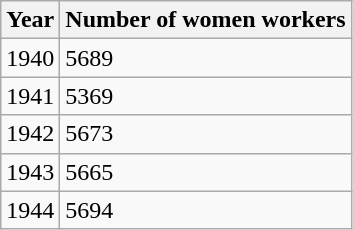<table class="wikitable">
<tr>
<th>Year</th>
<th>Number of women workers</th>
</tr>
<tr>
<td>1940</td>
<td>5689</td>
</tr>
<tr>
<td>1941</td>
<td>5369</td>
</tr>
<tr>
<td>1942</td>
<td>5673</td>
</tr>
<tr>
<td>1943</td>
<td>5665</td>
</tr>
<tr>
<td>1944</td>
<td>5694</td>
</tr>
</table>
